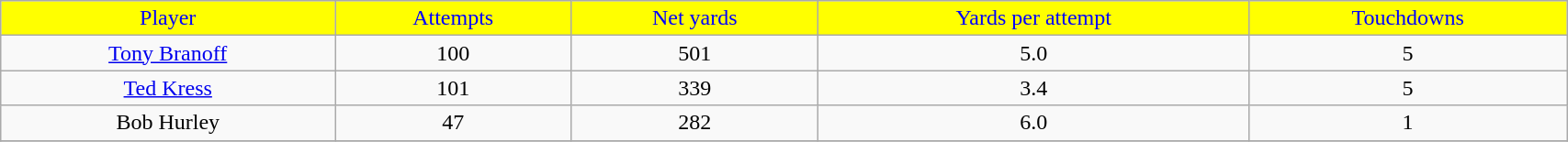<table class="wikitable" width="90%">
<tr align="center" style="background:yellow;color:blue;">
<td>Player</td>
<td>Attempts</td>
<td>Net yards</td>
<td>Yards per attempt</td>
<td>Touchdowns</td>
</tr>
<tr align="center" bgcolor="">
<td><a href='#'>Tony Branoff</a></td>
<td>100</td>
<td>501</td>
<td>5.0</td>
<td>5</td>
</tr>
<tr align="center" bgcolor="">
<td><a href='#'>Ted Kress</a></td>
<td>101</td>
<td>339</td>
<td>3.4</td>
<td>5</td>
</tr>
<tr align="center" bgcolor="">
<td>Bob Hurley</td>
<td>47</td>
<td>282</td>
<td>6.0</td>
<td>1</td>
</tr>
<tr>
</tr>
</table>
